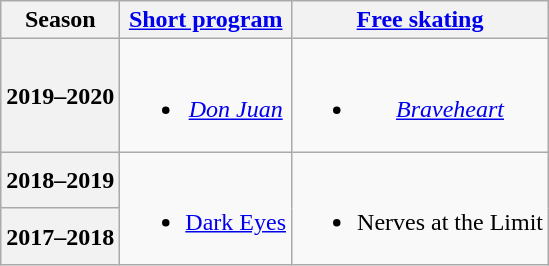<table class=wikitable style=text-align:center>
<tr>
<th>Season</th>
<th><a href='#'>Short program</a></th>
<th><a href='#'>Free skating</a></th>
</tr>
<tr>
<th>2019–2020<br></th>
<td><br><ul><li><em><a href='#'>Don Juan</a></em><br></li></ul></td>
<td><br><ul><li><em><a href='#'>Braveheart</a></em><br></li></ul></td>
</tr>
<tr>
<th>2018–2019 <br></th>
<td rowspan="2"><br><ul><li><a href='#'>Dark Eyes</a> <br></li></ul></td>
<td rowspan="2"><br><ul><li>Nerves at the Limit <br></li></ul></td>
</tr>
<tr>
<th>2017–2018 <br></th>
</tr>
</table>
